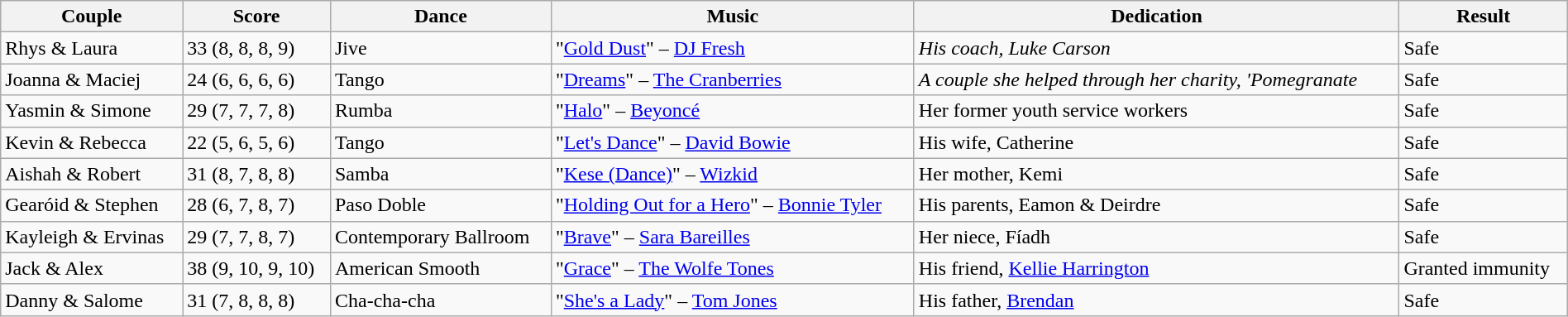<table class="wikitable sortable" style="width:100%;">
<tr>
<th>Couple</th>
<th>Score</th>
<th>Dance</th>
<th>Music</th>
<th>Dedication</th>
<th>Result</th>
</tr>
<tr>
<td>Rhys & Laura</td>
<td>33 (8, 8, 8, 9)</td>
<td>Jive</td>
<td>"<a href='#'>Gold Dust</a>" – <a href='#'>DJ Fresh</a></td>
<td><em>His coach, Luke Carson</em></td>
<td>Safe</td>
</tr>
<tr>
<td>Joanna & Maciej</td>
<td>24 (6, 6, 6, 6)</td>
<td>Tango</td>
<td>"<a href='#'>Dreams</a>" – <a href='#'>The Cranberries</a></td>
<td><em>A couple she helped through her charity, 'Pomegranate<strong></td>
<td>Safe</td>
</tr>
<tr>
<td>Yasmin & Simone</td>
<td>29 (7, 7, 7, 8)</td>
<td>Rumba</td>
<td>"<a href='#'>Halo</a>" – <a href='#'>Beyoncé</a></td>
<td></em>Her former youth service workers<em></td>
<td>Safe</td>
</tr>
<tr>
<td>Kevin & Rebecca</td>
<td>22 (5, 6, 5, 6)</td>
<td>Tango</td>
<td>"<a href='#'>Let's Dance</a>" – <a href='#'>David Bowie</a></td>
<td></em>His wife, Catherine<em></td>
<td>Safe</td>
</tr>
<tr>
<td>Aishah & Robert</td>
<td>31 (8, 7, 8, 8)</td>
<td>Samba</td>
<td>"<a href='#'>Kese (Dance)</a>" – <a href='#'>Wizkid</a></td>
<td></em>Her mother, Kemi<em></td>
<td>Safe</td>
</tr>
<tr>
<td>Gearóid & Stephen</td>
<td>28 (6, 7, 8, 7)</td>
<td>Paso Doble</td>
<td>"<a href='#'>Holding Out for a Hero</a>" – <a href='#'>Bonnie Tyler</a></td>
<td></em>His parents, Eamon & Deirdre<em></td>
<td>Safe</td>
</tr>
<tr>
<td>Kayleigh & Ervinas</td>
<td>29 (7, 7, 8, 7)</td>
<td>Contemporary Ballroom</td>
<td>"<a href='#'>Brave</a>" – <a href='#'>Sara Bareilles</a></td>
<td></em>Her niece, Fíadh<em></td>
<td>Safe</td>
</tr>
<tr>
<td>Jack & Alex</td>
<td>38 (9, 10, 9, 10)</td>
<td>American Smooth</td>
<td>"<a href='#'>Grace</a>" – <a href='#'>The Wolfe Tones</a></td>
<td></em>His friend, <a href='#'>Kellie Harrington</a><em></td>
<td>Granted immunity</td>
</tr>
<tr>
<td>Danny & Salome</td>
<td>31 (7, 8, 8, 8)</td>
<td>Cha-cha-cha</td>
<td>"<a href='#'>She's a Lady</a>" – <a href='#'>Tom Jones</a></td>
<td></em>His father, <a href='#'>Brendan</a><em></td>
<td>Safe</td>
</tr>
</table>
